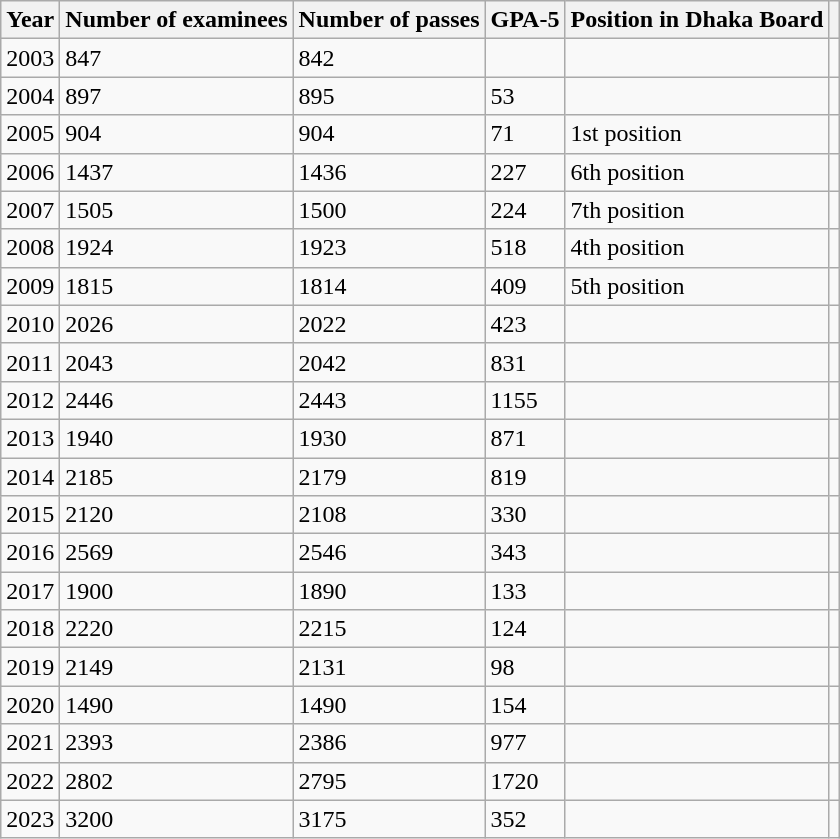<table class="wikitable" border="2">
<tr>
<th>Year</th>
<th>Number of examinees</th>
<th>Number of passes</th>
<th>GPA-5</th>
<th>Position in Dhaka Board</th>
<th scope="col" class="unsortable"></th>
</tr>
<tr>
<td>2003</td>
<td>847</td>
<td>842</td>
<td></td>
<td></td>
<td></td>
</tr>
<tr>
<td>2004</td>
<td>897</td>
<td>895</td>
<td>53</td>
<td></td>
<td></td>
</tr>
<tr>
<td>2005</td>
<td>904</td>
<td>904</td>
<td>71</td>
<td>1st position</td>
<td></td>
</tr>
<tr>
<td>2006</td>
<td>1437</td>
<td>1436</td>
<td>227</td>
<td>6th position</td>
<td></td>
</tr>
<tr>
<td>2007</td>
<td>1505</td>
<td>1500</td>
<td>224</td>
<td>7th position</td>
<td></td>
</tr>
<tr>
<td>2008</td>
<td>1924</td>
<td>1923</td>
<td>518</td>
<td>4th position</td>
<td></td>
</tr>
<tr>
<td>2009</td>
<td>1815</td>
<td>1814</td>
<td>409</td>
<td>5th position</td>
<td></td>
</tr>
<tr>
<td>2010</td>
<td>2026</td>
<td>2022</td>
<td>423</td>
<td></td>
<td></td>
</tr>
<tr>
<td>2011</td>
<td>2043</td>
<td>2042</td>
<td>831</td>
<td></td>
<td></td>
</tr>
<tr>
<td>2012</td>
<td>2446</td>
<td>2443</td>
<td>1155</td>
<td></td>
<td></td>
</tr>
<tr>
<td>2013</td>
<td>1940</td>
<td>1930</td>
<td>871</td>
<td></td>
<td></td>
</tr>
<tr>
<td>2014</td>
<td>2185</td>
<td>2179</td>
<td>819</td>
<td></td>
<td></td>
</tr>
<tr>
<td>2015</td>
<td>2120</td>
<td>2108</td>
<td>330</td>
<td></td>
<td></td>
</tr>
<tr>
<td>2016</td>
<td>2569</td>
<td>2546</td>
<td>343</td>
<td></td>
<td></td>
</tr>
<tr>
<td>2017</td>
<td>1900</td>
<td>1890</td>
<td>133</td>
<td></td>
<td></td>
</tr>
<tr>
<td>2018</td>
<td>2220</td>
<td>2215</td>
<td>124</td>
<td></td>
<td></td>
</tr>
<tr>
<td>2019</td>
<td>2149</td>
<td>2131</td>
<td>98</td>
<td></td>
<td></td>
</tr>
<tr>
<td>2020</td>
<td>1490</td>
<td>1490</td>
<td>154</td>
<td></td>
<td></td>
</tr>
<tr>
<td>2021</td>
<td>2393</td>
<td>2386</td>
<td>977</td>
<td></td>
<td></td>
</tr>
<tr>
<td>2022</td>
<td>2802</td>
<td>2795</td>
<td>1720</td>
<td></td>
<td></td>
</tr>
<tr>
<td>2023</td>
<td>3200</td>
<td>3175</td>
<td>352</td>
<td></td>
<td></td>
</tr>
</table>
